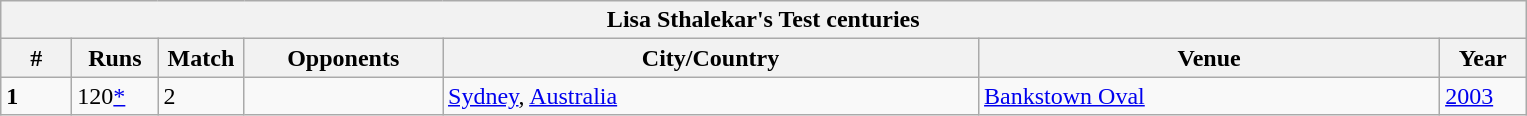<table class="wikitable">
<tr>
<th colspan="8">Lisa Sthalekar's Test centuries</th>
</tr>
<tr>
<th style="width:40px;">#</th>
<th style="width:50px;">Runs</th>
<th style="width:50px;">Match</th>
<th style="width:125px;">Opponents</th>
<th style="width:350px;">City/Country</th>
<th style="width:300px;">Venue</th>
<th style="width:50px;">Year</th>
</tr>
<tr>
<td><strong>1</strong></td>
<td>120<a href='#'>*</a></td>
<td>2</td>
<td></td>
<td> <a href='#'>Sydney</a>, <a href='#'>Australia</a></td>
<td><a href='#'>Bankstown Oval</a></td>
<td><a href='#'>2003</a></td>
</tr>
</table>
